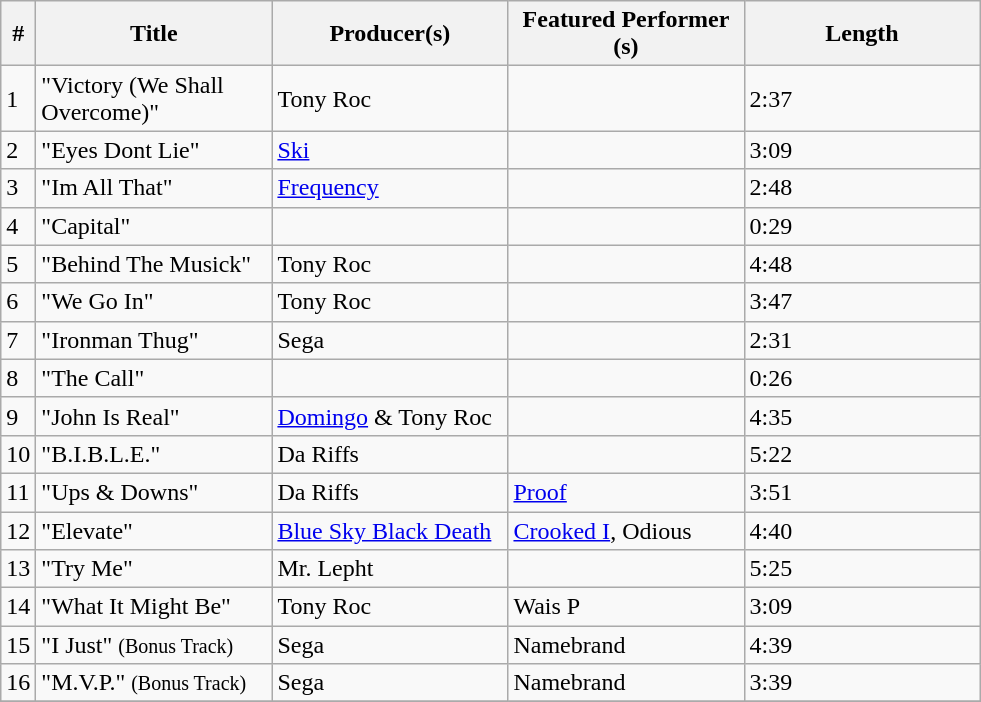<table class="wikitable">
<tr>
<th align="center" width="10">#</th>
<th align="center" width="150">Title</th>
<th align="center" width="150">Producer(s)</th>
<th align="center" width="150">Featured Performer (s)</th>
<th align="center" width="150">Length</th>
</tr>
<tr>
<td>1</td>
<td>"Victory (We Shall Overcome)"</td>
<td>Tony Roc</td>
<td></td>
<td>2:37</td>
</tr>
<tr>
<td>2</td>
<td>"Eyes Dont Lie"</td>
<td><a href='#'>Ski</a></td>
<td></td>
<td>3:09</td>
</tr>
<tr>
<td>3</td>
<td>"Im All That"</td>
<td><a href='#'>Frequency</a></td>
<td></td>
<td>2:48</td>
</tr>
<tr>
<td>4</td>
<td>"Capital"</td>
<td></td>
<td></td>
<td>0:29</td>
</tr>
<tr>
<td>5</td>
<td>"Behind The Musick"</td>
<td>Tony Roc</td>
<td></td>
<td>4:48</td>
</tr>
<tr>
<td>6</td>
<td>"We Go In"</td>
<td>Tony Roc</td>
<td></td>
<td>3:47</td>
</tr>
<tr>
<td>7</td>
<td>"Ironman Thug"</td>
<td>Sega</td>
<td></td>
<td>2:31</td>
</tr>
<tr>
<td>8</td>
<td>"The Call"</td>
<td></td>
<td></td>
<td>0:26</td>
</tr>
<tr>
<td>9</td>
<td>"John Is Real"</td>
<td><a href='#'>Domingo</a> & Tony Roc</td>
<td></td>
<td>4:35</td>
</tr>
<tr>
<td>10</td>
<td>"B.I.B.L.E."</td>
<td>Da Riffs</td>
<td></td>
<td>5:22</td>
</tr>
<tr>
<td>11</td>
<td>"Ups & Downs"</td>
<td>Da Riffs</td>
<td><a href='#'>Proof</a></td>
<td>3:51</td>
</tr>
<tr>
<td>12</td>
<td>"Elevate"</td>
<td><a href='#'>Blue Sky Black Death</a></td>
<td><a href='#'>Crooked I</a>, Odious</td>
<td>4:40</td>
</tr>
<tr>
<td>13</td>
<td>"Try Me"</td>
<td>Mr. Lepht</td>
<td></td>
<td>5:25</td>
</tr>
<tr>
<td>14</td>
<td>"What It Might Be"</td>
<td>Tony Roc</td>
<td>Wais P</td>
<td>3:09</td>
</tr>
<tr>
<td>15</td>
<td>"I Just" <small>(Bonus Track)</small></td>
<td>Sega</td>
<td>Namebrand</td>
<td>4:39</td>
</tr>
<tr>
<td>16</td>
<td>"M.V.P." <small>(Bonus Track)</small></td>
<td>Sega</td>
<td>Namebrand</td>
<td>3:39</td>
</tr>
<tr>
</tr>
</table>
